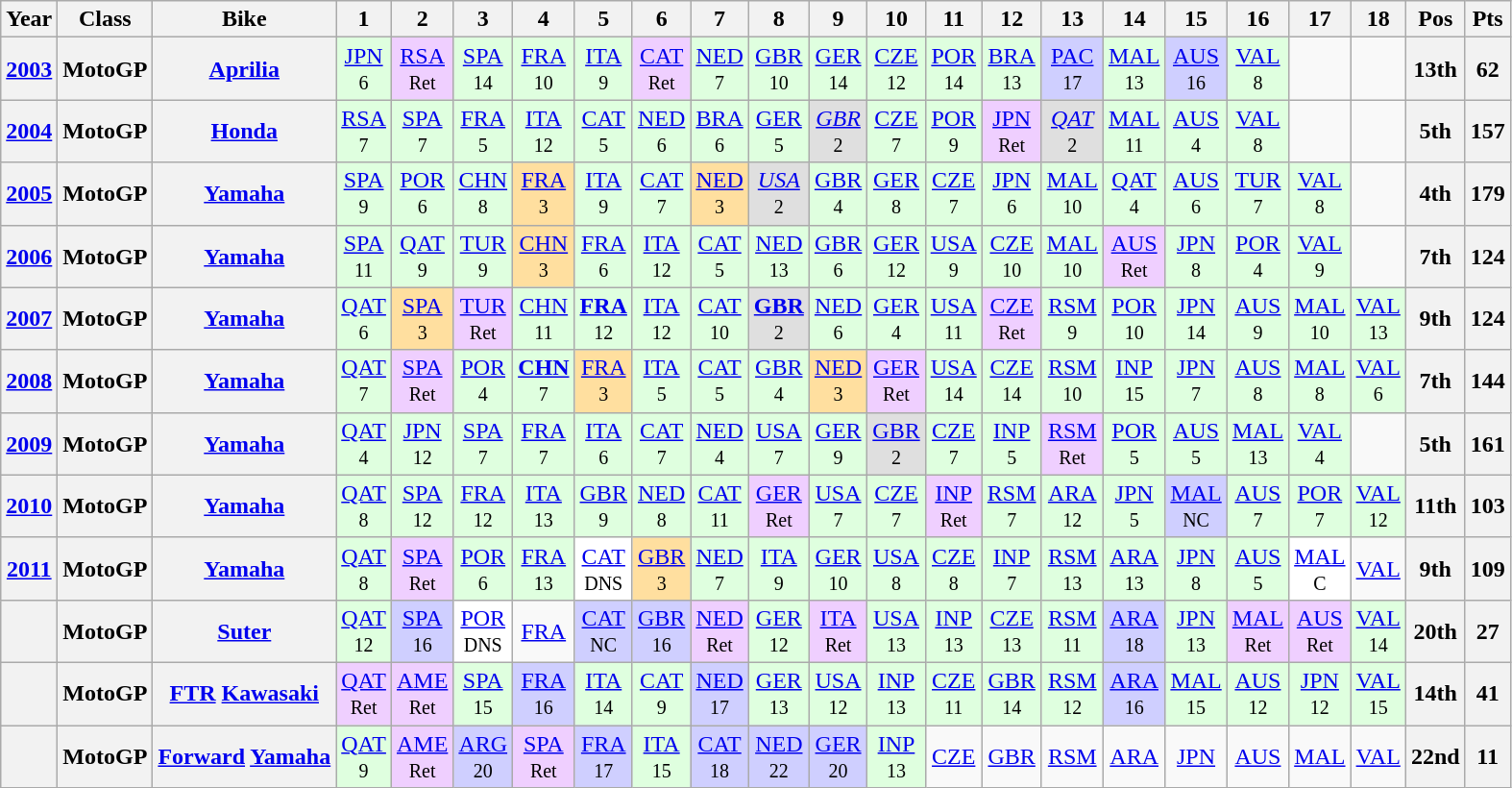<table class="wikitable" style="text-align:center">
<tr>
<th>Year</th>
<th>Class</th>
<th>Bike</th>
<th>1</th>
<th>2</th>
<th>3</th>
<th>4</th>
<th>5</th>
<th>6</th>
<th>7</th>
<th>8</th>
<th>9</th>
<th>10</th>
<th>11</th>
<th>12</th>
<th>13</th>
<th>14</th>
<th>15</th>
<th>16</th>
<th>17</th>
<th>18</th>
<th>Pos</th>
<th>Pts</th>
</tr>
<tr>
<th align="left"><a href='#'>2003</a></th>
<th align="left">MotoGP</th>
<th align="left"><a href='#'>Aprilia</a></th>
<td style="background:#DFFFDF;"><a href='#'>JPN</a><br><small>6</small></td>
<td style="background:#EFCFFF;"><a href='#'>RSA</a><br><small>Ret</small></td>
<td style="background:#DFFFDF;"><a href='#'>SPA</a><br><small>14</small></td>
<td style="background:#DFFFDF;"><a href='#'>FRA</a><br><small>10</small></td>
<td style="background:#DFFFDF;"><a href='#'>ITA</a><br><small>9</small></td>
<td style="background:#EFCFFF;"><a href='#'>CAT</a><br><small>Ret</small></td>
<td style="background:#DFFFDF;"><a href='#'>NED</a><br><small>7</small></td>
<td style="background:#DFFFDF;"><a href='#'>GBR</a><br><small>10</small></td>
<td style="background:#DFFFDF;"><a href='#'>GER</a><br><small>14</small></td>
<td style="background:#DFFFDF;"><a href='#'>CZE</a><br><small>12</small></td>
<td style="background:#DFFFDF;"><a href='#'>POR</a><br><small>14</small></td>
<td style="background:#DFFFDF;"><a href='#'>BRA</a><br><small>13</small></td>
<td style="background:#CFCFFF;"><a href='#'>PAC</a><br><small>17</small></td>
<td style="background:#DFFFDF;"><a href='#'>MAL</a><br><small>13</small></td>
<td style="background:#CFCFFF;"><a href='#'>AUS</a><br><small>16</small></td>
<td style="background:#DFFFDF;"><a href='#'>VAL</a><br><small>8</small></td>
<td></td>
<td></td>
<th>13th</th>
<th>62</th>
</tr>
<tr>
<th align="left"><a href='#'>2004</a></th>
<th align="left">MotoGP</th>
<th align="left"><a href='#'>Honda</a></th>
<td style="background:#DFFFDF;"><a href='#'>RSA</a><br><small>7</small></td>
<td style="background:#DFFFDF;"><a href='#'>SPA</a><br><small>7</small></td>
<td style="background:#DFFFDF;"><a href='#'>FRA</a><br><small>5</small></td>
<td style="background:#DFFFDF;"><a href='#'>ITA</a><br><small>12</small></td>
<td style="background:#DFFFDF;"><a href='#'>CAT</a><br><small>5</small></td>
<td style="background:#DFFFDF;"><a href='#'>NED</a><br><small>6</small></td>
<td style="background:#DFFFDF;"><a href='#'>BRA</a><br><small>6</small></td>
<td style="background:#DFFFDF;"><a href='#'>GER</a><br><small>5</small></td>
<td style="background:#DFDFDF;"><em><a href='#'>GBR</a></em><br><small>2</small></td>
<td style="background:#DFFFDF;"><a href='#'>CZE</a><br><small>7</small></td>
<td style="background:#DFFFDF;"><a href='#'>POR</a><br><small>9</small></td>
<td style="background:#EFCFFF;"><a href='#'>JPN</a><br><small>Ret</small></td>
<td style="background:#DFDFDF;"><em><a href='#'>QAT</a></em><br><small>2</small></td>
<td style="background:#DFFFDF;"><a href='#'>MAL</a><br><small>11</small></td>
<td style="background:#DFFFDF;"><a href='#'>AUS</a><br><small>4</small></td>
<td style="background:#DFFFDF;"><a href='#'>VAL</a><br><small>8</small></td>
<td></td>
<td></td>
<th>5th</th>
<th>157</th>
</tr>
<tr>
<th align="left"><a href='#'>2005</a></th>
<th align="left">MotoGP</th>
<th align="left"><a href='#'>Yamaha</a></th>
<td style="background:#DFFFDF;"><a href='#'>SPA</a><br><small>9</small></td>
<td style="background:#DFFFDF;"><a href='#'>POR</a><br><small>6</small></td>
<td style="background:#DFFFDF;"><a href='#'>CHN</a><br><small>8</small></td>
<td style="background:#FFDF9F;"><a href='#'>FRA</a><br><small>3</small></td>
<td style="background:#DFFFDF;"><a href='#'>ITA</a><br><small>9</small></td>
<td style="background:#DFFFDF;"><a href='#'>CAT</a><br><small>7</small></td>
<td style="background:#FFDF9F;"><a href='#'>NED</a><br><small>3</small></td>
<td style="background:#DFDFDF;"><em><a href='#'>USA</a></em><br><small>2</small></td>
<td style="background:#DFFFDF;"><a href='#'>GBR</a><br><small>4</small></td>
<td style="background:#DFFFDF;"><a href='#'>GER</a><br><small>8</small></td>
<td style="background:#DFFFDF;"><a href='#'>CZE</a><br><small>7</small></td>
<td style="background:#DFFFDF;"><a href='#'>JPN</a><br><small>6</small></td>
<td style="background:#DFFFDF;"><a href='#'>MAL</a><br><small>10</small></td>
<td style="background:#DFFFDF;"><a href='#'>QAT</a><br><small>4</small></td>
<td style="background:#DFFFDF;"><a href='#'>AUS</a><br><small>6</small></td>
<td style="background:#DFFFDF;"><a href='#'>TUR</a><br><small>7</small></td>
<td style="background:#DFFFDF;"><a href='#'>VAL</a><br><small>8</small></td>
<td></td>
<th>4th</th>
<th>179</th>
</tr>
<tr>
<th align="left"><a href='#'>2006</a></th>
<th align="left">MotoGP</th>
<th align="left"><a href='#'>Yamaha</a></th>
<td style="background:#DFFFDF;"><a href='#'>SPA</a><br><small>11</small></td>
<td style="background:#DFFFDF;"><a href='#'>QAT</a><br><small>9</small></td>
<td style="background:#DFFFDF;"><a href='#'>TUR</a><br><small>9</small></td>
<td style="background:#FFDF9F;"><a href='#'>CHN</a><br><small>3</small></td>
<td style="background:#DFFFDF;"><a href='#'>FRA</a><br><small>6</small></td>
<td style="background:#DFFFDF;"><a href='#'>ITA</a><br><small>12</small></td>
<td style="background:#DFFFDF;"><a href='#'>CAT</a><br><small>5</small></td>
<td style="background:#DFFFDF;"><a href='#'>NED</a><br><small>13</small></td>
<td style="background:#DFFFDF;"><a href='#'>GBR</a><br><small>6</small></td>
<td style="background:#DFFFDF;"><a href='#'>GER</a><br><small>12</small></td>
<td style="background:#DFFFDF;"><a href='#'>USA</a><br><small>9</small></td>
<td style="background:#DFFFDF;"><a href='#'>CZE</a><br><small>10</small></td>
<td style="background:#DFFFDF;"><a href='#'>MAL</a><br><small>10</small></td>
<td style="background:#EFCFFF;"><a href='#'>AUS</a><br><small>Ret</small></td>
<td style="background:#DFFFDF;"><a href='#'>JPN</a><br><small>8</small></td>
<td style="background:#DFFFDF;"><a href='#'>POR</a><br><small>4</small></td>
<td style="background:#DFFFDF;"><a href='#'>VAL</a><br><small>9</small></td>
<td></td>
<th>7th</th>
<th>124</th>
</tr>
<tr>
<th align="left"><a href='#'>2007</a></th>
<th align="left">MotoGP</th>
<th align="left"><a href='#'>Yamaha</a></th>
<td style="background:#DFFFDF;"><a href='#'>QAT</a><br><small>6</small></td>
<td style="background:#FFDF9F;"><a href='#'>SPA</a><br><small>3</small></td>
<td style="background:#EFCFFF;"><a href='#'>TUR</a><br><small>Ret</small></td>
<td style="background:#DFFFDF;"><a href='#'>CHN</a><br><small>11</small></td>
<td style="background:#DFFFDF;"><strong><a href='#'>FRA</a></strong><br><small>12</small></td>
<td style="background:#DFFFDF;"><a href='#'>ITA</a><br><small>12</small></td>
<td style="background:#DFFFDF;"><a href='#'>CAT</a><br><small>10</small></td>
<td style="background:#DFDFDF;"><strong><a href='#'>GBR</a></strong><br><small>2</small></td>
<td style="background:#DFFFDF;"><a href='#'>NED</a><br><small>6</small></td>
<td style="background:#DFFFDF;"><a href='#'>GER</a><br><small>4</small></td>
<td style="background:#DFFFDF;"><a href='#'>USA</a><br><small>11</small></td>
<td style="background:#EFCFFF;"><a href='#'>CZE</a><br><small>Ret</small></td>
<td style="background:#DFFFDF;"><a href='#'>RSM</a><br><small>9</small></td>
<td style="background:#DFFFDF;"><a href='#'>POR</a><br><small>10</small></td>
<td style="background:#DFFFDF;"><a href='#'>JPN</a><br><small>14</small></td>
<td style="background:#DFFFDF;"><a href='#'>AUS</a><br><small>9</small></td>
<td style="background:#DFFFDF;"><a href='#'>MAL</a><br><small>10</small></td>
<td style="background:#DFFFDF;"><a href='#'>VAL</a><br><small>13</small></td>
<th>9th</th>
<th>124</th>
</tr>
<tr>
<th align="left"><a href='#'>2008</a></th>
<th align="left">MotoGP</th>
<th align="left"><a href='#'>Yamaha</a></th>
<td style="background:#DFFFDF;"><a href='#'>QAT</a><br><small>7</small></td>
<td style="background:#EFCFFF;"><a href='#'>SPA</a><br><small>Ret</small></td>
<td style="background:#DFFFDF;"><a href='#'>POR</a><br><small>4</small></td>
<td style="background:#DFFFDF;"><strong><a href='#'>CHN</a></strong><br><small>7</small></td>
<td style="background:#FFDF9F;"><a href='#'>FRA</a><br><small>3</small></td>
<td style="background:#DFFFDF;"><a href='#'>ITA</a><br><small>5</small></td>
<td style="background:#DFFFDF;"><a href='#'>CAT</a><br><small>5</small></td>
<td style="background:#DFFFDF;"><a href='#'>GBR</a><br><small>4</small></td>
<td style="background:#FFDF9F;"><a href='#'>NED</a><br><small>3</small></td>
<td style="background:#EFCFFF;"><a href='#'>GER</a><br><small>Ret</small></td>
<td style="background:#DFFFDF;"><a href='#'>USA</a><br><small>14</small></td>
<td style="background:#DFFFDF;"><a href='#'>CZE</a><br><small>14</small></td>
<td style="background:#DFFFDF;"><a href='#'>RSM</a><br><small>10</small></td>
<td style="background:#DFFFDF;"><a href='#'>INP</a><br><small>15</small></td>
<td style="background:#DFFFDF;"><a href='#'>JPN</a><br><small>7</small></td>
<td style="background:#DFFFDF;"><a href='#'>AUS</a><br><small>8</small></td>
<td style="background:#DFFFDF;"><a href='#'>MAL</a><br><small>8</small></td>
<td style="background:#DFFFDF;"><a href='#'>VAL</a><br><small>6</small></td>
<th>7th</th>
<th>144</th>
</tr>
<tr>
<th align="left"><a href='#'>2009</a></th>
<th align="left">MotoGP</th>
<th align="left"><a href='#'>Yamaha</a></th>
<td style="background:#DFFFDF;"><a href='#'>QAT</a><br><small>4</small></td>
<td style="background:#DFFFDF;"><a href='#'>JPN</a><br><small>12</small></td>
<td style="background:#DFFFDF;"><a href='#'>SPA</a><br><small>7</small></td>
<td style="background:#DFFFDF;"><a href='#'>FRA</a><br><small>7</small></td>
<td style="background:#DFFFDF;"><a href='#'>ITA</a><br><small>6</small></td>
<td style="background:#DFFFDF;"><a href='#'>CAT</a><br><small>7</small></td>
<td style="background:#DFFFDF;"><a href='#'>NED</a><br><small>4</small></td>
<td style="background:#DFFFDF;"><a href='#'>USA</a><br><small>7</small></td>
<td style="background:#DFFFDF;"><a href='#'>GER</a><br><small>9</small></td>
<td style="background:#DFDFDF;"><a href='#'>GBR</a><br><small>2</small></td>
<td style="background:#DFFFDF;"><a href='#'>CZE</a><br><small>7</small></td>
<td style="background:#DFFFDF;"><a href='#'>INP</a><br><small>5</small></td>
<td style="background:#EFCFFF;"><a href='#'>RSM</a><br><small>Ret</small></td>
<td style="background:#DFFFDF;"><a href='#'>POR</a><br><small>5</small></td>
<td style="background:#DFFFDF;"><a href='#'>AUS</a><br><small>5</small></td>
<td style="background:#DFFFDF;"><a href='#'>MAL</a><br><small>13</small></td>
<td style="background:#DFFFDF;"><a href='#'>VAL</a><br><small>4</small></td>
<td></td>
<th>5th</th>
<th>161</th>
</tr>
<tr>
<th align="left"><a href='#'>2010</a></th>
<th align="left">MotoGP</th>
<th align="left"><a href='#'>Yamaha</a></th>
<td style="background:#DFFFDF;"><a href='#'>QAT</a><br><small>8</small></td>
<td style="background:#DFFFDF;"><a href='#'>SPA</a><br><small>12</small></td>
<td style="background:#DFFFDF;"><a href='#'>FRA</a><br><small>12</small></td>
<td style="background:#DFFFDF;"><a href='#'>ITA</a><br><small>13</small></td>
<td style="background:#DFFFDF;"><a href='#'>GBR</a><br><small>9</small></td>
<td style="background:#DFFFDF;"><a href='#'>NED</a><br><small>8</small></td>
<td style="background:#DFFFDF;"><a href='#'>CAT</a><br><small>11</small></td>
<td style="background:#EFCFFF;"><a href='#'>GER</a><br><small>Ret</small></td>
<td style="background:#DFFFDF;"><a href='#'>USA</a><br><small>7</small></td>
<td style="background:#DFFFDF;"><a href='#'>CZE</a><br><small>7</small></td>
<td style="background:#EFCFFF;"><a href='#'>INP</a><br><small>Ret</small></td>
<td style="background:#DFFFDF;"><a href='#'>RSM</a><br><small>7</small></td>
<td style="background:#DFFFDF;"><a href='#'>ARA</a><br><small>12</small></td>
<td style="background:#DFFFDF;"><a href='#'>JPN</a><br><small>5</small></td>
<td style="background:#CFCFFF;"><a href='#'>MAL</a><br><small>NC</small></td>
<td style="background:#DFFFDF;"><a href='#'>AUS</a><br><small>7</small></td>
<td style="background:#DFFFDF;"><a href='#'>POR</a><br><small>7</small></td>
<td style="background:#DFFFDF;"><a href='#'>VAL</a><br><small>12</small></td>
<th>11th</th>
<th>103</th>
</tr>
<tr>
<th align="left"><a href='#'>2011</a></th>
<th align="left">MotoGP</th>
<th align="left"><a href='#'>Yamaha</a></th>
<td style="background:#DFFFDF;"><a href='#'>QAT</a><br><small>8</small></td>
<td style="background:#EFCFFF;"><a href='#'>SPA</a><br><small>Ret</small></td>
<td style="background:#DFFFDF;"><a href='#'>POR</a><br><small>6</small></td>
<td style="background:#DFFFDF;"><a href='#'>FRA</a><br><small>13</small></td>
<td style="background:#FFFFFF;"><a href='#'>CAT</a><br><small>DNS</small></td>
<td style="background:#FFDF9F;"><a href='#'>GBR</a><br><small>3</small></td>
<td style="background:#DFFFDF;"><a href='#'>NED</a><br><small>7</small></td>
<td style="background:#DFFFDF;"><a href='#'>ITA</a><br><small>9</small></td>
<td style="background:#DFFFDF;"><a href='#'>GER</a><br><small>10</small></td>
<td style="background:#DFFFDF;"><a href='#'>USA</a><br><small>8</small></td>
<td style="background:#DFFFDF;"><a href='#'>CZE</a><br><small>8</small></td>
<td style="background:#DFFFDF;"><a href='#'>INP</a><br><small>7</small></td>
<td style="background:#DFFFDF;"><a href='#'>RSM</a><br><small>13</small></td>
<td style="background:#DFFFDF;"><a href='#'>ARA</a><br><small>13</small></td>
<td style="background:#DFFFDF;"><a href='#'>JPN</a><br><small>8</small></td>
<td style="background:#DFFFDF;"><a href='#'>AUS</a><br><small>5</small></td>
<td style="background:#FFFFFF;"><a href='#'>MAL</a><br><small>C</small></td>
<td><a href='#'>VAL</a></td>
<th>9th</th>
<th>109</th>
</tr>
<tr>
<th align="left"></th>
<th align="left">MotoGP</th>
<th align="left"><a href='#'>Suter</a></th>
<td style="background:#DFFFDF;"><a href='#'>QAT</a><br><small>12</small></td>
<td style="background:#CFCFFF;"><a href='#'>SPA</a><br><small>16</small></td>
<td style="background:#FFFFFF;"><a href='#'>POR</a><br><small>DNS</small></td>
<td><a href='#'>FRA</a></td>
<td style="background:#CFCFFF;"><a href='#'>CAT</a><br><small>NC</small></td>
<td style="background:#CFCFFF;"><a href='#'>GBR</a><br><small>16</small></td>
<td style="background:#EFCFFF;"><a href='#'>NED</a><br><small>Ret</small></td>
<td style="background:#DFFFDF;"><a href='#'>GER</a><br><small>12</small></td>
<td style="background:#EFCFFF;"><a href='#'>ITA</a><br><small>Ret</small></td>
<td style="background:#DFFFDF;"><a href='#'>USA</a><br><small>13</small></td>
<td style="background:#DFFFDF;"><a href='#'>INP</a><br><small>13</small></td>
<td style="background:#DFFFDF;"><a href='#'>CZE</a><br><small>13</small></td>
<td style="background:#DFFFDF;"><a href='#'>RSM</a><br><small>11</small></td>
<td style="background:#CFCFFF;"><a href='#'>ARA</a><br><small>18</small></td>
<td style="background:#DFFFDF;"><a href='#'>JPN</a><br><small>13</small></td>
<td style="background:#EFCFFF;"><a href='#'>MAL</a><br><small>Ret</small></td>
<td style="background:#EFCFFF;"><a href='#'>AUS</a><br><small>Ret</small></td>
<td style="background:#DFFFDF;"><a href='#'>VAL</a><br><small>14</small></td>
<th>20th</th>
<th>27</th>
</tr>
<tr>
<th align="left"></th>
<th align="left">MotoGP</th>
<th align="left"><a href='#'>FTR</a> <a href='#'>Kawasaki</a></th>
<td style="background:#EFCFFF;"><a href='#'>QAT</a><br><small>Ret</small></td>
<td style="background:#EFCFFF;"><a href='#'>AME</a><br><small>Ret</small></td>
<td style="background:#DFFFDF;"><a href='#'>SPA</a><br><small>15</small></td>
<td style="background:#CFCFFF;"><a href='#'>FRA</a><br><small>16</small></td>
<td style="background:#DFFFDF;"><a href='#'>ITA</a><br><small>14</small></td>
<td style="background:#DFFFDF;"><a href='#'>CAT</a><br><small>9</small></td>
<td style="background:#CFCFFF;"><a href='#'>NED</a><br><small>17</small></td>
<td style="background:#dfffdf;"><a href='#'>GER</a><br><small>13</small></td>
<td style="background:#dfffdf;"><a href='#'>USA</a><br><small>12</small></td>
<td style="background:#dfffdf;"><a href='#'>INP</a><br><small>13</small></td>
<td style="background:#dfffdf;"><a href='#'>CZE</a><br><small>11</small></td>
<td style="background:#dfffdf;"><a href='#'>GBR</a><br><small>14</small></td>
<td style="background:#dfffdf;"><a href='#'>RSM</a><br><small>12</small></td>
<td style="background:#CFCFFF;"><a href='#'>ARA</a><br><small>16</small></td>
<td style="background:#dfffdf;"><a href='#'>MAL</a><br><small>15</small></td>
<td style="background:#DFFFDF;"><a href='#'>AUS</a><br><small>12</small></td>
<td style="background:#dfffdf;"><a href='#'>JPN</a><br><small>12</small></td>
<td style="background:#dfffdf;"><a href='#'>VAL</a><br><small>15</small></td>
<th>14th</th>
<th>41</th>
</tr>
<tr>
<th align="left"></th>
<th align="left">MotoGP</th>
<th align="left"><a href='#'>Forward</a> <a href='#'>Yamaha</a></th>
<td style="background:#dfffdf;"><a href='#'>QAT</a><br><small>9</small></td>
<td style="background:#efcfff;"><a href='#'>AME</a><br><small>Ret</small></td>
<td style="background:#cfcfff;"><a href='#'>ARG</a><br><small>20</small></td>
<td style="background:#efcfff;"><a href='#'>SPA</a><br><small>Ret</small></td>
<td style="background:#cfcfff;"><a href='#'>FRA</a><br><small>17</small></td>
<td style="background:#dfffdf;"><a href='#'>ITA</a><br><small>15</small></td>
<td style="background:#cfcfff;"><a href='#'>CAT</a><br><small>18</small></td>
<td style="background:#cfcfff;"><a href='#'>NED</a><br><small>22</small></td>
<td style="background:#cfcfff;"><a href='#'>GER</a><br><small>20</small></td>
<td style="background:#dfffdf;"><a href='#'>INP</a><br><small>13</small></td>
<td><a href='#'>CZE</a></td>
<td><a href='#'>GBR</a></td>
<td><a href='#'>RSM</a></td>
<td><a href='#'>ARA</a></td>
<td><a href='#'>JPN</a></td>
<td><a href='#'>AUS</a></td>
<td><a href='#'>MAL</a></td>
<td><a href='#'>VAL</a></td>
<th>22nd</th>
<th>11</th>
</tr>
</table>
